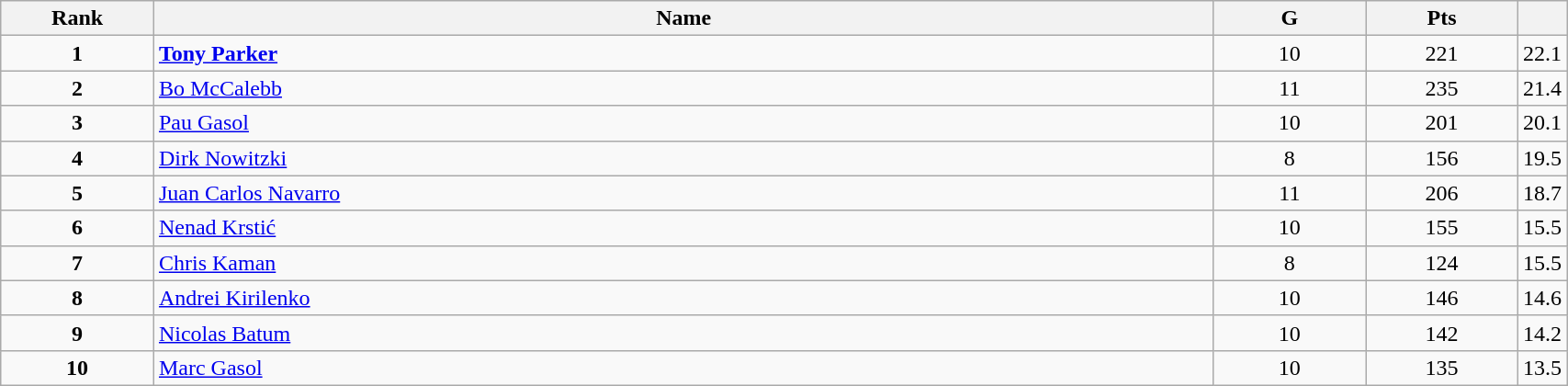<table class="wikitable" style="width:90%;">
<tr>
<th style="width:10%;">Rank</th>
<th style="width:70%;">Name</th>
<th style="width:10%;">G</th>
<th style="width:10%;">Pts</th>
<th style="width:10%;"></th>
</tr>
<tr align=center>
<td><strong>1</strong></td>
<td align=left> <strong><a href='#'>Tony Parker</a></strong></td>
<td>10</td>
<td>221</td>
<td>22.1</td>
</tr>
<tr align=center>
<td><strong>2</strong></td>
<td align=left> <a href='#'>Bo McCalebb</a></td>
<td>11</td>
<td>235</td>
<td>21.4</td>
</tr>
<tr align=center>
<td><strong>3</strong></td>
<td align=left> <a href='#'>Pau Gasol</a></td>
<td>10</td>
<td>201</td>
<td>20.1</td>
</tr>
<tr align=center>
<td><strong>4</strong></td>
<td align=left> <a href='#'>Dirk Nowitzki</a></td>
<td>8</td>
<td>156</td>
<td>19.5</td>
</tr>
<tr align=center>
<td><strong>5</strong></td>
<td align=left> <a href='#'>Juan Carlos Navarro</a></td>
<td>11</td>
<td>206</td>
<td>18.7</td>
</tr>
<tr align=center>
<td><strong>6</strong></td>
<td align=left> <a href='#'>Nenad Krstić</a></td>
<td>10</td>
<td>155</td>
<td>15.5</td>
</tr>
<tr align=center>
<td><strong>7</strong></td>
<td align=left> <a href='#'>Chris Kaman</a></td>
<td>8</td>
<td>124</td>
<td>15.5</td>
</tr>
<tr align=center>
<td><strong>8</strong></td>
<td align=left> <a href='#'>Andrei Kirilenko</a></td>
<td>10</td>
<td>146</td>
<td>14.6</td>
</tr>
<tr align=center>
<td><strong>9</strong></td>
<td align=left> <a href='#'>Nicolas Batum</a></td>
<td>10</td>
<td>142</td>
<td>14.2</td>
</tr>
<tr align=center>
<td><strong>10</strong></td>
<td align=left> <a href='#'>Marc Gasol</a></td>
<td>10</td>
<td>135</td>
<td>13.5</td>
</tr>
</table>
